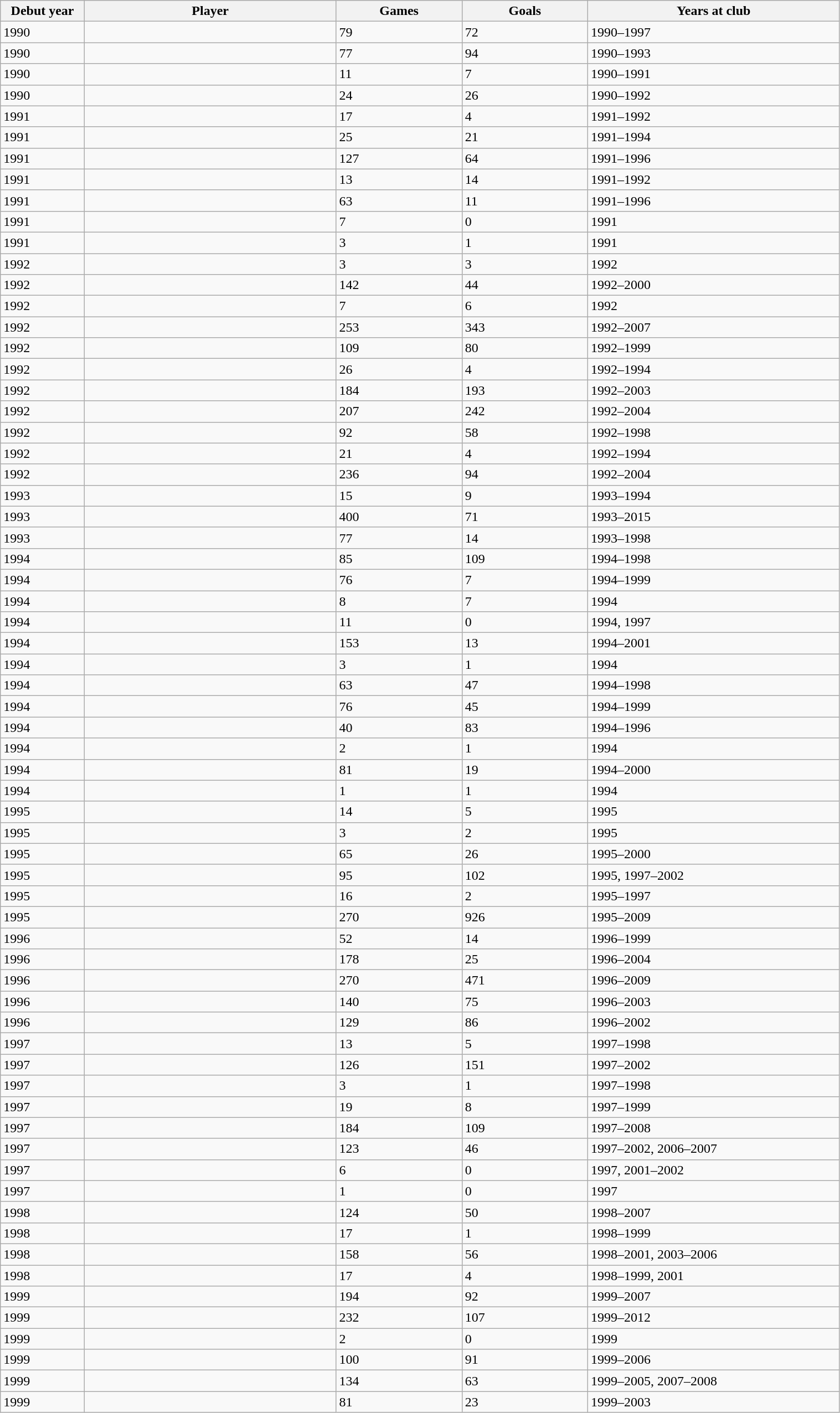<table class="wikitable sortable" style="width:80%;">
<tr>
<th style="width=10%">Debut year</th>
<th style="width:30%">Player</th>
<th style="width:15%">Games</th>
<th style="width:15%">Goals</th>
<th style="width:30%">Years at club</th>
</tr>
<tr>
<td>1990</td>
<td></td>
<td>79</td>
<td>72</td>
<td>1990–1997</td>
</tr>
<tr>
<td>1990</td>
<td></td>
<td>77</td>
<td>94</td>
<td>1990–1993</td>
</tr>
<tr>
<td>1990</td>
<td></td>
<td>11</td>
<td>7</td>
<td>1990–1991</td>
</tr>
<tr>
<td>1990</td>
<td></td>
<td>24</td>
<td>26</td>
<td>1990–1992</td>
</tr>
<tr>
<td>1991</td>
<td></td>
<td>17</td>
<td>4</td>
<td>1991–1992</td>
</tr>
<tr>
<td>1991</td>
<td></td>
<td>25</td>
<td>21</td>
<td>1991–1994</td>
</tr>
<tr>
<td>1991</td>
<td></td>
<td>127</td>
<td>64</td>
<td>1991–1996</td>
</tr>
<tr>
<td>1991</td>
<td></td>
<td>13</td>
<td>14</td>
<td>1991–1992</td>
</tr>
<tr>
<td>1991</td>
<td></td>
<td>63</td>
<td>11</td>
<td>1991–1996</td>
</tr>
<tr>
<td>1991</td>
<td></td>
<td>7</td>
<td>0</td>
<td>1991</td>
</tr>
<tr>
<td>1991</td>
<td></td>
<td>3</td>
<td>1</td>
<td>1991</td>
</tr>
<tr>
<td>1992</td>
<td></td>
<td>3</td>
<td>3</td>
<td>1992</td>
</tr>
<tr>
<td>1992</td>
<td></td>
<td>142</td>
<td>44</td>
<td>1992–2000</td>
</tr>
<tr>
<td>1992</td>
<td></td>
<td>7</td>
<td>6</td>
<td>1992</td>
</tr>
<tr>
<td>1992</td>
<td></td>
<td>253</td>
<td>343</td>
<td>1992–2007</td>
</tr>
<tr>
<td>1992</td>
<td></td>
<td>109</td>
<td>80</td>
<td>1992–1999</td>
</tr>
<tr>
<td>1992</td>
<td></td>
<td>26</td>
<td>4</td>
<td>1992–1994</td>
</tr>
<tr>
<td>1992</td>
<td></td>
<td>184</td>
<td>193</td>
<td>1992–2003</td>
</tr>
<tr>
<td>1992</td>
<td></td>
<td>207</td>
<td>242</td>
<td>1992–2004</td>
</tr>
<tr>
<td>1992</td>
<td></td>
<td>92</td>
<td>58</td>
<td>1992–1998</td>
</tr>
<tr>
<td>1992</td>
<td></td>
<td>21</td>
<td>4</td>
<td>1992–1994</td>
</tr>
<tr>
<td>1992</td>
<td></td>
<td>236</td>
<td>94</td>
<td>1992–2004</td>
</tr>
<tr>
<td>1993</td>
<td></td>
<td>15</td>
<td>9</td>
<td>1993–1994</td>
</tr>
<tr>
<td>1993</td>
<td></td>
<td>400</td>
<td>71</td>
<td>1993–2015</td>
</tr>
<tr>
<td>1993</td>
<td></td>
<td>77</td>
<td>14</td>
<td>1993–1998</td>
</tr>
<tr>
<td>1994</td>
<td></td>
<td>85</td>
<td>109</td>
<td>1994–1998</td>
</tr>
<tr>
<td>1994</td>
<td></td>
<td>76</td>
<td>7</td>
<td>1994–1999</td>
</tr>
<tr>
<td>1994</td>
<td></td>
<td>8</td>
<td>7</td>
<td>1994</td>
</tr>
<tr>
<td>1994</td>
<td></td>
<td>11</td>
<td>0</td>
<td>1994, 1997</td>
</tr>
<tr>
<td>1994</td>
<td></td>
<td>153</td>
<td>13</td>
<td>1994–2001</td>
</tr>
<tr>
<td>1994</td>
<td></td>
<td>3</td>
<td>1</td>
<td>1994</td>
</tr>
<tr>
<td>1994</td>
<td></td>
<td>63</td>
<td>47</td>
<td>1994–1998</td>
</tr>
<tr>
<td>1994</td>
<td></td>
<td>76</td>
<td>45</td>
<td>1994–1999</td>
</tr>
<tr>
<td>1994</td>
<td></td>
<td>40</td>
<td>83</td>
<td>1994–1996</td>
</tr>
<tr>
<td>1994</td>
<td></td>
<td>2</td>
<td>1</td>
<td>1994</td>
</tr>
<tr>
<td>1994</td>
<td></td>
<td>81</td>
<td>19</td>
<td>1994–2000</td>
</tr>
<tr>
<td>1994</td>
<td></td>
<td>1</td>
<td>1</td>
<td>1994</td>
</tr>
<tr>
<td>1995</td>
<td></td>
<td>14</td>
<td>5</td>
<td>1995</td>
</tr>
<tr>
<td>1995</td>
<td></td>
<td>3</td>
<td>2</td>
<td>1995</td>
</tr>
<tr>
<td>1995</td>
<td></td>
<td>65</td>
<td>26</td>
<td>1995–2000</td>
</tr>
<tr>
<td>1995</td>
<td></td>
<td>95</td>
<td>102</td>
<td>1995, 1997–2002</td>
</tr>
<tr>
<td>1995</td>
<td></td>
<td>16</td>
<td>2</td>
<td>1995–1997</td>
</tr>
<tr>
<td>1995</td>
<td></td>
<td>270</td>
<td>926</td>
<td>1995–2009</td>
</tr>
<tr>
<td>1996</td>
<td></td>
<td>52</td>
<td>14</td>
<td>1996–1999</td>
</tr>
<tr>
<td>1996</td>
<td></td>
<td>178</td>
<td>25</td>
<td>1996–2004</td>
</tr>
<tr>
<td>1996</td>
<td></td>
<td>270</td>
<td>471</td>
<td>1996–2009</td>
</tr>
<tr>
<td>1996</td>
<td></td>
<td>140</td>
<td>75</td>
<td>1996–2003</td>
</tr>
<tr>
<td>1996</td>
<td></td>
<td>129</td>
<td>86</td>
<td>1996–2002</td>
</tr>
<tr>
<td>1997</td>
<td></td>
<td>13</td>
<td>5</td>
<td>1997–1998</td>
</tr>
<tr>
<td>1997</td>
<td></td>
<td>126</td>
<td>151</td>
<td>1997–2002</td>
</tr>
<tr>
<td>1997</td>
<td></td>
<td>3</td>
<td>1</td>
<td>1997–1998</td>
</tr>
<tr>
<td>1997</td>
<td></td>
<td>19</td>
<td>8</td>
<td>1997–1999</td>
</tr>
<tr>
<td>1997</td>
<td></td>
<td>184</td>
<td>109</td>
<td>1997–2008</td>
</tr>
<tr>
<td>1997</td>
<td></td>
<td>123</td>
<td>46</td>
<td>1997–2002, 2006–2007</td>
</tr>
<tr>
<td>1997</td>
<td></td>
<td>6</td>
<td>0</td>
<td>1997, 2001–2002</td>
</tr>
<tr>
<td>1997</td>
<td></td>
<td>1</td>
<td>0</td>
<td>1997</td>
</tr>
<tr>
<td>1998</td>
<td></td>
<td>124</td>
<td>50</td>
<td>1998–2007</td>
</tr>
<tr>
<td>1998</td>
<td></td>
<td>17</td>
<td>1</td>
<td>1998–1999</td>
</tr>
<tr>
<td>1998</td>
<td></td>
<td>158</td>
<td>56</td>
<td>1998–2001, 2003–2006</td>
</tr>
<tr>
<td>1998</td>
<td></td>
<td>17</td>
<td>4</td>
<td>1998–1999, 2001</td>
</tr>
<tr>
<td>1999</td>
<td></td>
<td>194</td>
<td>92</td>
<td>1999–2007</td>
</tr>
<tr>
<td>1999</td>
<td></td>
<td>232</td>
<td>107</td>
<td>1999–2012</td>
</tr>
<tr>
<td>1999</td>
<td></td>
<td>2</td>
<td>0</td>
<td>1999</td>
</tr>
<tr>
<td>1999</td>
<td></td>
<td>100</td>
<td>91</td>
<td>1999–2006</td>
</tr>
<tr>
<td>1999</td>
<td></td>
<td>134</td>
<td>63</td>
<td>1999–2005, 2007–2008</td>
</tr>
<tr>
<td>1999</td>
<td></td>
<td>81</td>
<td>23</td>
<td>1999–2003</td>
</tr>
</table>
